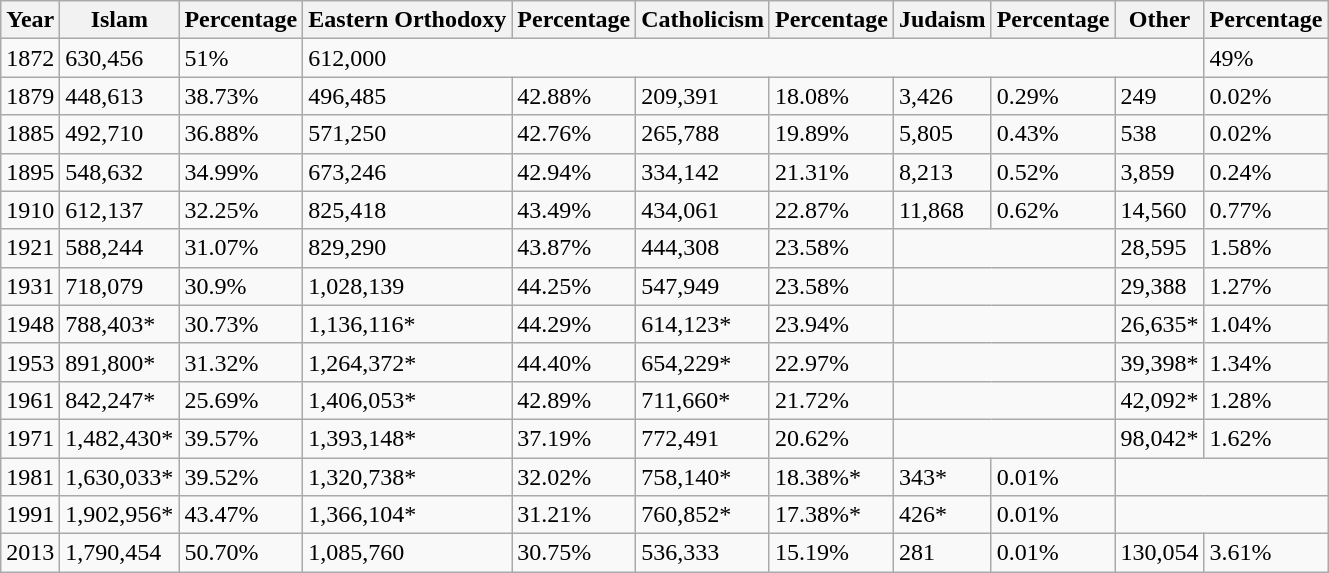<table class="wikitable">
<tr>
<th>Year</th>
<th>Islam</th>
<th>Percentage</th>
<th>Eastern Orthodoxy</th>
<th>Percentage</th>
<th>Catholicism</th>
<th>Percentage</th>
<th>Judaism</th>
<th>Percentage</th>
<th>Other</th>
<th>Percentage</th>
</tr>
<tr>
<td>1872</td>
<td>630,456</td>
<td>51%</td>
<td colspan="7">612,000</td>
<td>49%</td>
</tr>
<tr>
<td>1879</td>
<td>448,613 </td>
<td>38.73% </td>
<td>496,485</td>
<td>42.88% </td>
<td>209,391</td>
<td>18.08% </td>
<td>3,426</td>
<td>0.29% </td>
<td>249</td>
<td>0.02%</td>
</tr>
<tr>
<td>1885</td>
<td>492,710 </td>
<td>36.88% </td>
<td>571,250 </td>
<td>42.76% </td>
<td>265,788 </td>
<td>19.89% </td>
<td>5,805 </td>
<td>0.43% </td>
<td>538 </td>
<td>0.02%</td>
</tr>
<tr>
<td>1895</td>
<td>548,632 </td>
<td>34.99% </td>
<td>673,246 </td>
<td>42.94% </td>
<td>334,142 </td>
<td>21.31% </td>
<td>8,213 </td>
<td>0.52% </td>
<td>3,859 </td>
<td>0.24% </td>
</tr>
<tr>
<td>1910</td>
<td>612,137 </td>
<td>32.25% </td>
<td>825,418 </td>
<td>43.49% </td>
<td>434,061 </td>
<td>22.87% </td>
<td>11,868 </td>
<td>0.62% </td>
<td>14,560 </td>
<td>0.77% </td>
</tr>
<tr>
<td>1921</td>
<td>588,244 </td>
<td>31.07% </td>
<td>829,290 </td>
<td>43.87% </td>
<td>444,308 </td>
<td>23.58% </td>
<td colspan="2"></td>
<td>28,595 </td>
<td>1.58% </td>
</tr>
<tr>
<td>1931</td>
<td>718,079 </td>
<td>30.9% </td>
<td>1,028,139 </td>
<td>44.25% </td>
<td>547,949 </td>
<td>23.58% </td>
<td colspan="2"></td>
<td>29,388 </td>
<td>1.27% </td>
</tr>
<tr>
<td>1948</td>
<td>788,403* </td>
<td>30.73% </td>
<td>1,136,116* </td>
<td>44.29% </td>
<td>614,123* </td>
<td>23.94% </td>
<td colspan="2"></td>
<td>26,635* </td>
<td>1.04% </td>
</tr>
<tr>
<td>1953</td>
<td>891,800* </td>
<td>31.32% </td>
<td>1,264,372* </td>
<td>44.40% </td>
<td>654,229* </td>
<td>22.97% </td>
<td colspan="2"></td>
<td>39,398* </td>
<td>1.34% </td>
</tr>
<tr>
<td>1961</td>
<td>842,247* </td>
<td>25.69% </td>
<td>1,406,053* </td>
<td>42.89% </td>
<td>711,660* </td>
<td>21.72% </td>
<td colspan="2"></td>
<td>42,092* </td>
<td>1.28% </td>
</tr>
<tr>
<td>1971</td>
<td>1,482,430* </td>
<td>39.57% </td>
<td>1,393,148*  </td>
<td>37.19% </td>
<td>772,491 </td>
<td>20.62% </td>
<td colspan="2"></td>
<td>98,042* </td>
<td>1.62% </td>
</tr>
<tr>
<td>1981</td>
<td>1,630,033* </td>
<td>39.52% </td>
<td>1,320,738* </td>
<td>32.02% </td>
<td>758,140* </td>
<td>18.38%* </td>
<td>343* </td>
<td>0.01% </td>
<td colspan="2"></td>
</tr>
<tr>
<td>1991</td>
<td>1,902,956* </td>
<td>43.47% </td>
<td>1,366,104* </td>
<td>31.21% </td>
<td>760,852* </td>
<td>17.38%* </td>
<td>426* </td>
<td>0.01%</td>
<td colspan="2"></td>
</tr>
<tr>
<td>2013</td>
<td>1,790,454 </td>
<td>50.70% </td>
<td>1,085,760 </td>
<td>30.75% </td>
<td>536,333 </td>
<td>15.19% </td>
<td>281 </td>
<td>0.01%</td>
<td>130,054 </td>
<td>3.61% </td>
</tr>
</table>
